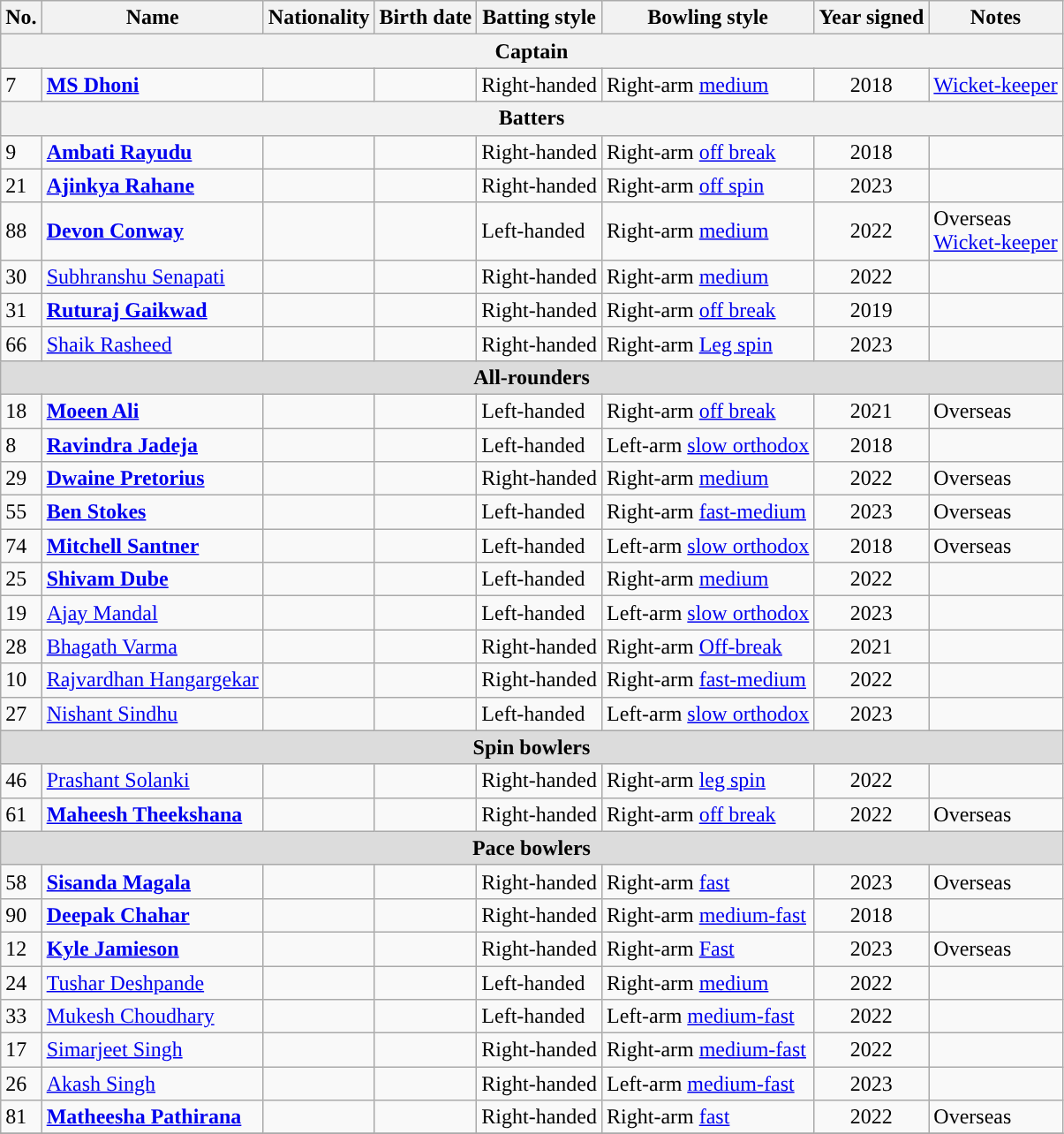<table class="wikitable">
<tr>
<th>No.</th>
<th>Name</th>
<th>Nationality</th>
<th>Birth date</th>
<th>Batting style</th>
<th>Bowling style</th>
<th>Year signed</th>
<th>Notes</th>
</tr>
<tr>
<th colspan="8"  style=text-align:center;">Captain</th>
</tr>
<tr>
<td>7</td>
<td><strong><a href='#'>MS Dhoni</a></strong></td>
<td></td>
<td></td>
<td>Right-handed</td>
<td>Right-arm <a href='#'>medium</a></td>
<td style="text-align:center;">2018</td>
<td><a href='#'>Wicket-keeper</a></td>
</tr>
<tr>
<th colspan="8" style="text-align:center;">Batters</th>
</tr>
<tr>
<td>9</td>
<td><strong><a href='#'>Ambati Rayudu</a></strong></td>
<td></td>
<td></td>
<td>Right-handed</td>
<td>Right-arm <a href='#'>off break</a></td>
<td style="text-align:center;">2018</td>
<td></td>
</tr>
<tr>
<td>21</td>
<td><strong><a href='#'>Ajinkya Rahane</a></strong></td>
<td></td>
<td></td>
<td>Right-handed</td>
<td>Right-arm <a href='#'>off spin</a></td>
<td style="text-align:center;">2023</td>
<td></td>
</tr>
<tr>
<td>88</td>
<td><strong><a href='#'>Devon Conway</a></strong></td>
<td></td>
<td></td>
<td>Left-handed</td>
<td>Right-arm <a href='#'>medium</a></td>
<td style="text-align:center;">2022</td>
<td>Overseas <br> <a href='#'>Wicket-keeper</a></td>
</tr>
<tr>
<td>30</td>
<td><a href='#'>Subhranshu Senapati</a></td>
<td></td>
<td></td>
<td>Right-handed</td>
<td>Right-arm <a href='#'>medium</a></td>
<td style="text-align:center;">2022</td>
<td></td>
</tr>
<tr>
<td>31</td>
<td><strong><a href='#'>Ruturaj Gaikwad</a></strong></td>
<td></td>
<td></td>
<td>Right-handed</td>
<td>Right-arm <a href='#'>off break</a></td>
<td style="text-align:center;">2019</td>
<td></td>
</tr>
<tr>
<td>66</td>
<td><a href='#'>Shaik Rasheed</a></td>
<td></td>
<td></td>
<td>Right-handed</td>
<td>Right-arm <a href='#'>Leg spin</a></td>
<td style="text-align:center;">2023</td>
<td></td>
</tr>
<tr>
<th colspan="8" style="background:#dcdcdc; text-align:center;">All-rounders</th>
</tr>
<tr>
<td>18</td>
<td><strong><a href='#'>Moeen Ali</a></strong></td>
<td></td>
<td></td>
<td>Left-handed</td>
<td>Right-arm <a href='#'>off break</a></td>
<td style="text-align:center;">2021</td>
<td>Overseas</td>
</tr>
<tr>
<td>8</td>
<td><strong><a href='#'>Ravindra Jadeja</a></strong></td>
<td></td>
<td></td>
<td>Left-handed</td>
<td>Left-arm <a href='#'>slow orthodox</a></td>
<td style="text-align:center;">2018</td>
<td></td>
</tr>
<tr>
<td>29</td>
<td><strong><a href='#'>Dwaine Pretorius</a></strong></td>
<td></td>
<td></td>
<td>Right-handed</td>
<td>Right-arm <a href='#'>medium</a></td>
<td style="text-align:center;">2022</td>
<td>Overseas</td>
</tr>
<tr>
<td>55</td>
<td><strong><a href='#'>Ben Stokes</a></strong></td>
<td></td>
<td></td>
<td>Left-handed</td>
<td>Right-arm <a href='#'>fast-medium</a></td>
<td style="text-align:center;">2023</td>
<td>Overseas</td>
</tr>
<tr>
<td>74</td>
<td><strong><a href='#'>Mitchell Santner</a></strong></td>
<td></td>
<td></td>
<td>Left-handed</td>
<td>Left-arm <a href='#'>slow orthodox</a></td>
<td style="text-align:center;">2018</td>
<td>Overseas</td>
</tr>
<tr>
<td>25</td>
<td><strong><a href='#'>Shivam Dube</a></strong></td>
<td></td>
<td></td>
<td>Left-handed</td>
<td>Right-arm <a href='#'>medium</a></td>
<td style="text-align:center;">2022</td>
<td></td>
</tr>
<tr>
<td>19</td>
<td><a href='#'>Ajay Mandal</a></td>
<td></td>
<td></td>
<td>Left-handed</td>
<td>Left-arm <a href='#'>slow orthodox</a></td>
<td style="text-align:center;">2023</td>
<td></td>
</tr>
<tr>
<td>28</td>
<td><a href='#'>Bhagath Varma</a></td>
<td></td>
<td></td>
<td>Right-handed</td>
<td>Right-arm <a href='#'>Off-break</a></td>
<td style="text-align:center;">2021</td>
<td></td>
</tr>
<tr>
<td>10</td>
<td><a href='#'>Rajvardhan Hangargekar</a></td>
<td></td>
<td></td>
<td>Right-handed</td>
<td>Right-arm <a href='#'>fast-medium</a></td>
<td style="text-align:center;">2022</td>
<td></td>
</tr>
<tr>
<td>27</td>
<td><a href='#'>Nishant Sindhu</a></td>
<td></td>
<td></td>
<td>Left-handed</td>
<td>Left-arm <a href='#'>slow orthodox</a></td>
<td style="text-align:center;">2023</td>
<td></td>
</tr>
<tr>
<th colspan="8"  style="background:#dcdcdc; text-align:center;">Spin bowlers</th>
</tr>
<tr>
<td>46</td>
<td><a href='#'>Prashant Solanki</a></td>
<td></td>
<td></td>
<td>Right-handed</td>
<td>Right-arm <a href='#'>leg spin</a></td>
<td style="text-align:center;">2022</td>
<td></td>
</tr>
<tr>
<td>61</td>
<td><strong><a href='#'>Maheesh Theekshana</a></strong></td>
<td></td>
<td></td>
<td>Right-handed</td>
<td>Right-arm <a href='#'>off break</a></td>
<td style="text-align:center;">2022</td>
<td>Overseas</td>
</tr>
<tr>
<th colspan="8"  style="background:#dcdcdc; text-align:center;">Pace bowlers</th>
</tr>
<tr>
<td>58</td>
<td><strong><a href='#'>Sisanda Magala</a></strong></td>
<td></td>
<td></td>
<td>Right-handed</td>
<td>Right-arm <a href='#'>fast</a></td>
<td style="text-align:center;">2023</td>
<td>Overseas</td>
</tr>
<tr>
<td>90</td>
<td><strong><a href='#'>Deepak Chahar</a></strong></td>
<td></td>
<td></td>
<td>Right-handed</td>
<td>Right-arm <a href='#'>medium-fast</a></td>
<td style="text-align:center;">2018</td>
<td></td>
</tr>
<tr>
<td>12</td>
<td><strong><a href='#'>Kyle Jamieson</a></strong></td>
<td></td>
<td></td>
<td>Right-handed</td>
<td>Right-arm <a href='#'>Fast</a></td>
<td style="text-align:center;">2023</td>
<td>Overseas</td>
</tr>
<tr>
<td>24</td>
<td><a href='#'>Tushar Deshpande</a></td>
<td></td>
<td></td>
<td>Left-handed</td>
<td>Right-arm <a href='#'>medium</a></td>
<td style="text-align:center;">2022</td>
<td></td>
</tr>
<tr>
<td>33</td>
<td><a href='#'>Mukesh Choudhary</a></td>
<td></td>
<td></td>
<td>Left-handed</td>
<td>Left-arm <a href='#'>medium-fast</a></td>
<td style="text-align:center;">2022</td>
<td></td>
</tr>
<tr>
<td>17</td>
<td><a href='#'>Simarjeet Singh</a></td>
<td></td>
<td></td>
<td>Right-handed</td>
<td>Right-arm <a href='#'>medium-fast</a></td>
<td style="text-align:center;">2022</td>
<td></td>
</tr>
<tr>
<td>26</td>
<td><a href='#'>Akash Singh</a></td>
<td></td>
<td></td>
<td>Right-handed</td>
<td>Left-arm <a href='#'>medium-fast</a></td>
<td style="text-align:center;">2023</td>
<td></td>
</tr>
<tr>
<td>81</td>
<td><strong><a href='#'>Matheesha Pathirana</a></strong></td>
<td></td>
<td></td>
<td>Right-handed</td>
<td>Right-arm <a href='#'>fast</a></td>
<td style="text-align:center;">2022</td>
<td>Overseas</td>
</tr>
<tr>
</tr>
</table>
